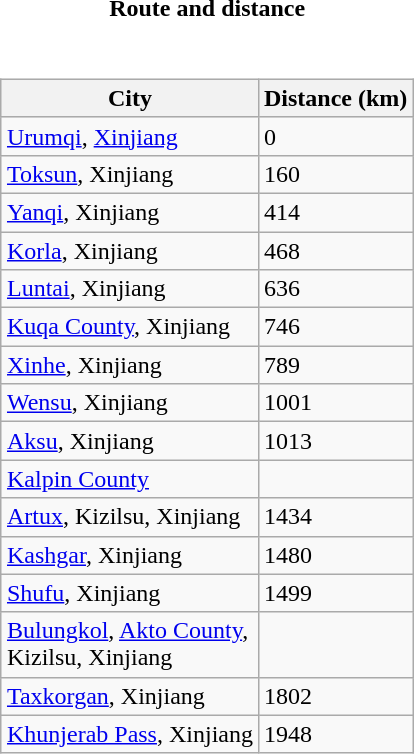<table style="font-size:100%;">
<tr>
<td style="width:33%; text-align:center;"><strong>Route and distance</strong></td>
</tr>
<tr valign="top">
<td><br><table class="wikitable sortable" style="margin-left:auto;margin-right:auto">
<tr style="background:#ececec;">
<th>City</th>
<th>Distance (km)</th>
</tr>
<tr>
<td><a href='#'>Urumqi</a>, <a href='#'>Xinjiang</a></td>
<td>0</td>
</tr>
<tr>
<td><a href='#'>Toksun</a>, Xinjiang</td>
<td>160</td>
</tr>
<tr>
<td><a href='#'>Yanqi</a>, Xinjiang</td>
<td>414</td>
</tr>
<tr>
<td><a href='#'>Korla</a>, Xinjiang</td>
<td>468</td>
</tr>
<tr>
<td><a href='#'>Luntai</a>, Xinjiang</td>
<td>636</td>
</tr>
<tr>
<td><a href='#'>Kuqa County</a>, Xinjiang</td>
<td>746</td>
</tr>
<tr>
<td><a href='#'>Xinhe</a>, Xinjiang</td>
<td>789</td>
</tr>
<tr>
<td><a href='#'>Wensu</a>, Xinjiang</td>
<td>1001</td>
</tr>
<tr>
<td><a href='#'>Aksu</a>, Xinjiang</td>
<td>1013</td>
</tr>
<tr>
<td><a href='#'>Kalpin County</a></td>
<td></td>
</tr>
<tr>
<td><a href='#'>Artux</a>, Kizilsu, Xinjiang</td>
<td>1434</td>
</tr>
<tr>
<td><a href='#'>Kashgar</a>, Xinjiang</td>
<td>1480</td>
</tr>
<tr>
<td><a href='#'>Shufu</a>, Xinjiang</td>
<td>1499</td>
</tr>
<tr>
<td><a href='#'>Bulungkol</a>, <a href='#'>Akto County</a>,<br>Kizilsu, Xinjiang</td>
<td></td>
</tr>
<tr>
<td><a href='#'>Taxkorgan</a>, Xinjiang</td>
<td>1802</td>
</tr>
<tr>
<td><a href='#'>Khunjerab Pass</a>, Xinjiang</td>
<td>1948</td>
</tr>
</table>
</td>
</tr>
</table>
